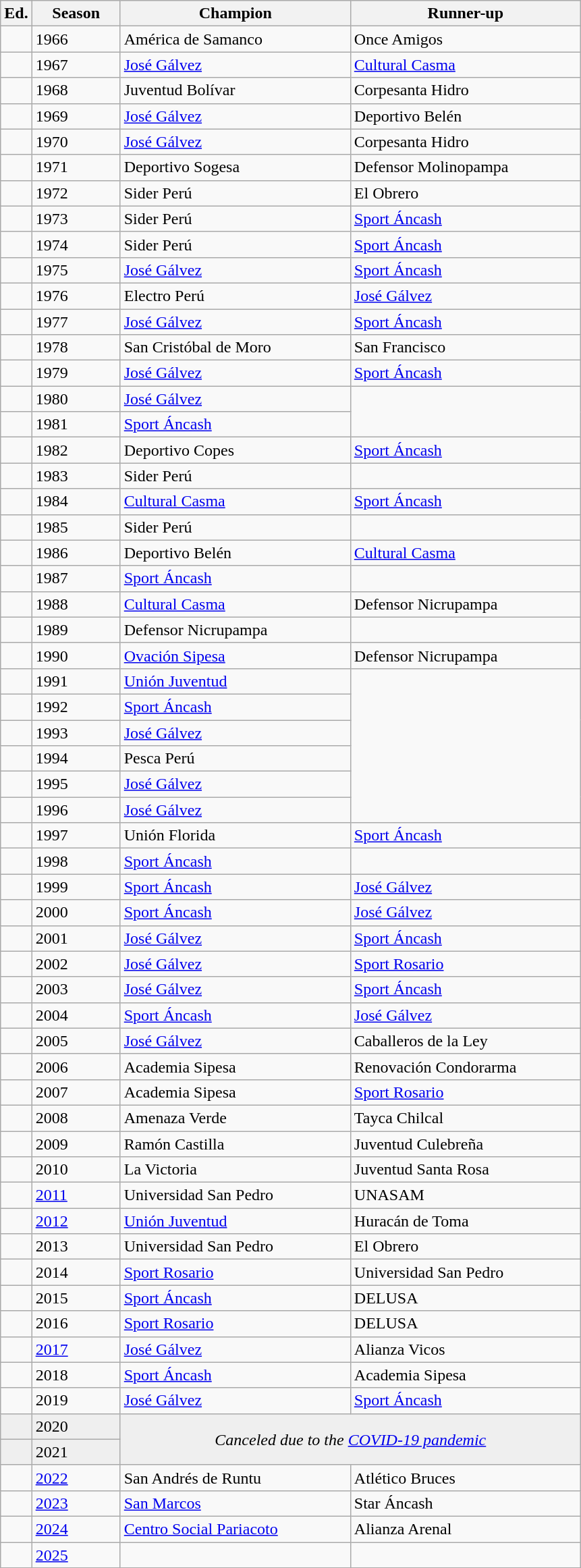<table class="wikitable sortable">
<tr>
<th width=px>Ed.</th>
<th width=80px>Season</th>
<th width=220px>Champion</th>
<th width=220px>Runner-up</th>
</tr>
<tr>
<td></td>
<td>1966</td>
<td>América de Samanco</td>
<td>Once Amigos</td>
</tr>
<tr>
<td></td>
<td>1967</td>
<td><a href='#'>José Gálvez</a></td>
<td><a href='#'>Cultural Casma</a></td>
</tr>
<tr>
<td></td>
<td>1968</td>
<td>Juventud Bolívar</td>
<td>Corpesanta Hidro</td>
</tr>
<tr>
<td></td>
<td>1969</td>
<td><a href='#'>José Gálvez</a></td>
<td>Deportivo Belén</td>
</tr>
<tr>
<td></td>
<td>1970</td>
<td><a href='#'>José Gálvez</a></td>
<td>Corpesanta Hidro</td>
</tr>
<tr>
<td></td>
<td>1971</td>
<td>Deportivo Sogesa</td>
<td>Defensor Molinopampa</td>
</tr>
<tr>
<td></td>
<td>1972</td>
<td>Sider Perú</td>
<td>El Obrero</td>
</tr>
<tr>
<td></td>
<td>1973</td>
<td>Sider Perú</td>
<td><a href='#'>Sport Áncash</a></td>
</tr>
<tr>
<td></td>
<td>1974</td>
<td>Sider Perú</td>
<td><a href='#'>Sport Áncash</a></td>
</tr>
<tr>
<td></td>
<td>1975</td>
<td><a href='#'>José Gálvez</a></td>
<td><a href='#'>Sport Áncash</a></td>
</tr>
<tr>
<td></td>
<td>1976</td>
<td>Electro Perú</td>
<td><a href='#'>José Gálvez</a></td>
</tr>
<tr>
<td></td>
<td>1977</td>
<td><a href='#'>José Gálvez</a></td>
<td><a href='#'>Sport Áncash</a></td>
</tr>
<tr>
<td></td>
<td>1978</td>
<td>San Cristóbal de Moro</td>
<td>San Francisco</td>
</tr>
<tr>
<td></td>
<td>1979</td>
<td><a href='#'>José Gálvez</a></td>
<td><a href='#'>Sport Áncash</a></td>
</tr>
<tr>
<td></td>
<td>1980</td>
<td><a href='#'>José Gálvez</a></td>
</tr>
<tr>
<td></td>
<td>1981</td>
<td><a href='#'>Sport Áncash</a></td>
</tr>
<tr>
<td></td>
<td>1982</td>
<td>Deportivo Copes</td>
<td><a href='#'>Sport Áncash</a></td>
</tr>
<tr>
<td></td>
<td>1983</td>
<td>Sider Perú</td>
</tr>
<tr>
<td></td>
<td>1984</td>
<td><a href='#'>Cultural Casma</a></td>
<td><a href='#'>Sport Áncash</a></td>
</tr>
<tr>
<td></td>
<td>1985</td>
<td>Sider Perú</td>
</tr>
<tr>
<td></td>
<td>1986</td>
<td>Deportivo Belén</td>
<td><a href='#'>Cultural Casma</a></td>
</tr>
<tr>
<td></td>
<td>1987</td>
<td><a href='#'>Sport Áncash</a></td>
</tr>
<tr>
<td></td>
<td>1988</td>
<td><a href='#'>Cultural Casma</a></td>
<td>Defensor Nicrupampa</td>
</tr>
<tr>
<td></td>
<td>1989</td>
<td>Defensor Nicrupampa</td>
</tr>
<tr>
<td></td>
<td>1990</td>
<td><a href='#'>Ovación Sipesa</a></td>
<td>Defensor Nicrupampa</td>
</tr>
<tr>
<td></td>
<td>1991</td>
<td><a href='#'>Unión Juventud</a></td>
</tr>
<tr>
<td></td>
<td>1992</td>
<td><a href='#'>Sport Áncash</a></td>
</tr>
<tr>
<td></td>
<td>1993</td>
<td><a href='#'>José Gálvez</a></td>
</tr>
<tr>
<td></td>
<td>1994</td>
<td>Pesca Perú</td>
</tr>
<tr>
<td></td>
<td>1995</td>
<td><a href='#'>José Gálvez</a></td>
</tr>
<tr>
<td></td>
<td>1996</td>
<td><a href='#'>José Gálvez</a></td>
</tr>
<tr>
<td></td>
<td>1997</td>
<td>Unión Florida</td>
<td><a href='#'>Sport Áncash</a></td>
</tr>
<tr>
<td></td>
<td>1998</td>
<td><a href='#'>Sport Áncash</a></td>
</tr>
<tr>
<td></td>
<td>1999</td>
<td><a href='#'>Sport Áncash</a></td>
<td><a href='#'>José Gálvez</a></td>
</tr>
<tr>
<td></td>
<td>2000</td>
<td><a href='#'>Sport Áncash</a></td>
<td><a href='#'>José Gálvez</a></td>
</tr>
<tr>
<td></td>
<td>2001</td>
<td><a href='#'>José Gálvez</a></td>
<td><a href='#'>Sport Áncash</a></td>
</tr>
<tr>
<td></td>
<td>2002</td>
<td><a href='#'>José Gálvez</a></td>
<td><a href='#'>Sport Rosario</a></td>
</tr>
<tr>
<td></td>
<td>2003</td>
<td><a href='#'>José Gálvez</a></td>
<td><a href='#'>Sport Áncash</a></td>
</tr>
<tr>
<td></td>
<td>2004</td>
<td><a href='#'>Sport Áncash</a></td>
<td><a href='#'>José Gálvez</a></td>
</tr>
<tr>
<td></td>
<td>2005</td>
<td><a href='#'>José Gálvez</a></td>
<td>Caballeros de la Ley</td>
</tr>
<tr>
<td></td>
<td>2006</td>
<td>Academia Sipesa</td>
<td>Renovación Condorarma</td>
</tr>
<tr>
<td></td>
<td>2007</td>
<td>Academia Sipesa</td>
<td><a href='#'>Sport Rosario</a></td>
</tr>
<tr>
<td></td>
<td>2008</td>
<td>Amenaza Verde</td>
<td>Tayca Chilcal</td>
</tr>
<tr>
<td></td>
<td>2009</td>
<td>Ramón Castilla</td>
<td>Juventud Culebreña</td>
</tr>
<tr>
<td></td>
<td>2010</td>
<td>La Victoria</td>
<td>Juventud Santa Rosa</td>
</tr>
<tr>
<td></td>
<td><a href='#'>2011</a></td>
<td>Universidad San Pedro</td>
<td>UNASAM</td>
</tr>
<tr>
<td></td>
<td><a href='#'>2012</a></td>
<td><a href='#'>Unión Juventud</a></td>
<td>Huracán de Toma</td>
</tr>
<tr>
<td></td>
<td>2013</td>
<td>Universidad San Pedro</td>
<td>El Obrero</td>
</tr>
<tr>
<td></td>
<td>2014</td>
<td><a href='#'>Sport Rosario</a></td>
<td>Universidad San Pedro</td>
</tr>
<tr>
<td></td>
<td>2015</td>
<td><a href='#'>Sport Áncash</a></td>
<td>DELUSA</td>
</tr>
<tr>
<td></td>
<td>2016</td>
<td><a href='#'>Sport Rosario</a></td>
<td>DELUSA</td>
</tr>
<tr>
<td></td>
<td><a href='#'>2017</a></td>
<td><a href='#'>José Gálvez</a></td>
<td>Alianza Vicos</td>
</tr>
<tr>
<td></td>
<td>2018</td>
<td><a href='#'>Sport Áncash</a></td>
<td>Academia Sipesa</td>
</tr>
<tr>
<td></td>
<td>2019</td>
<td><a href='#'>José Gálvez</a></td>
<td><a href='#'>Sport Áncash</a></td>
</tr>
<tr bgcolor=#efefef>
<td></td>
<td>2020</td>
<td rowspan=2 colspan="2" align=center><em>Canceled due to the <a href='#'>COVID-19 pandemic</a></em></td>
</tr>
<tr bgcolor=#efefef>
<td></td>
<td>2021</td>
</tr>
<tr>
<td></td>
<td><a href='#'>2022</a></td>
<td>San Andrés de Runtu</td>
<td>Atlético Bruces</td>
</tr>
<tr>
<td></td>
<td><a href='#'>2023</a></td>
<td><a href='#'>San Marcos</a></td>
<td>Star Áncash</td>
</tr>
<tr>
<td></td>
<td><a href='#'>2024</a></td>
<td><a href='#'>Centro Social Pariacoto</a></td>
<td>Alianza Arenal</td>
</tr>
<tr>
<td></td>
<td><a href='#'>2025</a></td>
<td></td>
<td></td>
</tr>
<tr>
</tr>
</table>
